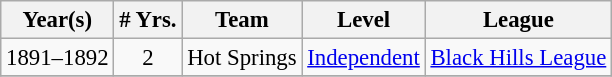<table class="wikitable" style="text-align:center; font-size: 95%;">
<tr>
<th>Year(s)</th>
<th># Yrs.</th>
<th>Team</th>
<th>Level</th>
<th>League</th>
</tr>
<tr>
<td>1891–1892</td>
<td>2</td>
<td>Hot Springs</td>
<td><a href='#'>Independent</a></td>
<td><a href='#'>Black Hills League</a></td>
</tr>
<tr>
</tr>
</table>
